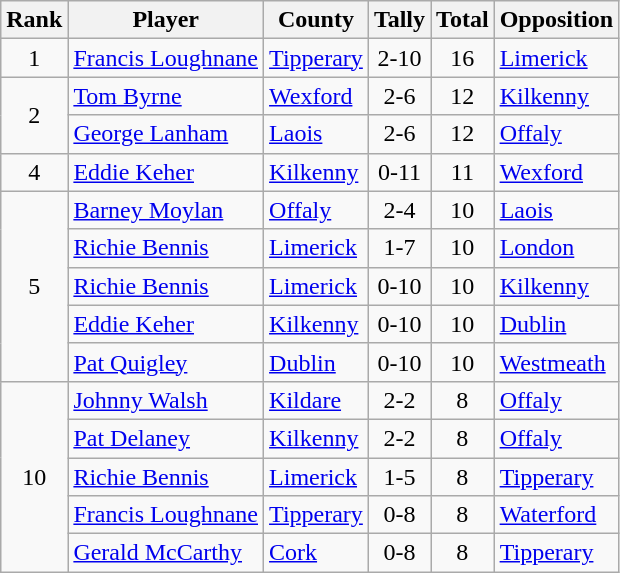<table class="wikitable">
<tr>
<th>Rank</th>
<th>Player</th>
<th>County</th>
<th>Tally</th>
<th>Total</th>
<th>Opposition</th>
</tr>
<tr>
<td rowspan=1 align=center>1</td>
<td><a href='#'>Francis Loughnane</a></td>
<td><a href='#'>Tipperary</a></td>
<td align=center>2-10</td>
<td align=center>16</td>
<td><a href='#'>Limerick</a></td>
</tr>
<tr>
<td rowspan=2 align=center>2</td>
<td><a href='#'>Tom Byrne</a></td>
<td><a href='#'>Wexford</a></td>
<td align=center>2-6</td>
<td align=center>12</td>
<td><a href='#'>Kilkenny</a></td>
</tr>
<tr>
<td><a href='#'>George Lanham</a></td>
<td><a href='#'>Laois</a></td>
<td align=center>2-6</td>
<td align=center>12</td>
<td><a href='#'>Offaly</a></td>
</tr>
<tr>
<td rowspan=1 align=center>4</td>
<td><a href='#'>Eddie Keher</a></td>
<td><a href='#'>Kilkenny</a></td>
<td align=center>0-11</td>
<td align=center>11</td>
<td><a href='#'>Wexford</a></td>
</tr>
<tr>
<td rowspan=5 align=center>5</td>
<td><a href='#'>Barney Moylan</a></td>
<td><a href='#'>Offaly</a></td>
<td align=center>2-4</td>
<td align=center>10</td>
<td><a href='#'>Laois</a></td>
</tr>
<tr>
<td><a href='#'>Richie Bennis</a></td>
<td><a href='#'>Limerick</a></td>
<td align=center>1-7</td>
<td align=center>10</td>
<td><a href='#'>London</a></td>
</tr>
<tr>
<td><a href='#'>Richie Bennis</a></td>
<td><a href='#'>Limerick</a></td>
<td align=center>0-10</td>
<td align=center>10</td>
<td><a href='#'>Kilkenny</a></td>
</tr>
<tr>
<td><a href='#'>Eddie Keher</a></td>
<td><a href='#'>Kilkenny</a></td>
<td align=center>0-10</td>
<td align=center>10</td>
<td><a href='#'>Dublin</a></td>
</tr>
<tr>
<td><a href='#'>Pat Quigley</a></td>
<td><a href='#'>Dublin</a></td>
<td align=center>0-10</td>
<td align=center>10</td>
<td><a href='#'>Westmeath</a></td>
</tr>
<tr>
<td rowspan=5 align=center>10</td>
<td><a href='#'>Johnny Walsh</a></td>
<td><a href='#'>Kildare</a></td>
<td align=center>2-2</td>
<td align=center>8</td>
<td><a href='#'>Offaly</a></td>
</tr>
<tr>
<td><a href='#'>Pat Delaney</a></td>
<td><a href='#'>Kilkenny</a></td>
<td align=center>2-2</td>
<td align=center>8</td>
<td><a href='#'>Offaly</a></td>
</tr>
<tr>
<td><a href='#'>Richie Bennis</a></td>
<td><a href='#'>Limerick</a></td>
<td align=center>1-5</td>
<td align=center>8</td>
<td><a href='#'>Tipperary</a></td>
</tr>
<tr>
<td><a href='#'>Francis Loughnane</a></td>
<td><a href='#'>Tipperary</a></td>
<td align=center>0-8</td>
<td align=center>8</td>
<td><a href='#'>Waterford</a></td>
</tr>
<tr>
<td><a href='#'>Gerald McCarthy</a></td>
<td><a href='#'>Cork</a></td>
<td align=center>0-8</td>
<td align=center>8</td>
<td><a href='#'>Tipperary</a></td>
</tr>
</table>
